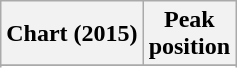<table class="wikitable sortable">
<tr>
<th align="left">Chart (2015)</th>
<th align="center">Peak<br>position</th>
</tr>
<tr>
</tr>
<tr>
</tr>
<tr>
</tr>
<tr>
</tr>
<tr>
</tr>
</table>
